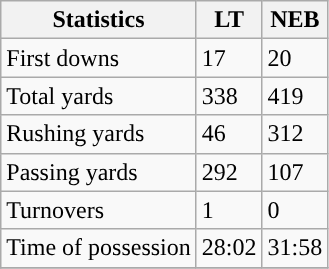<table class="wikitable">
<tr>
<th>Statistics</th>
<th>LT</th>
<th>NEB</th>
</tr>
<tr>
<td>First downs</td>
<td>17</td>
<td>20</td>
</tr>
<tr>
<td>Total yards</td>
<td>338</td>
<td>419</td>
</tr>
<tr>
<td>Rushing yards</td>
<td>46</td>
<td>312</td>
</tr>
<tr>
<td>Passing yards</td>
<td>292</td>
<td>107</td>
</tr>
<tr>
<td>Turnovers</td>
<td>1</td>
<td>0</td>
</tr>
<tr>
<td>Time of possession</td>
<td>28:02</td>
<td>31:58</td>
</tr>
<tr>
</tr>
</table>
